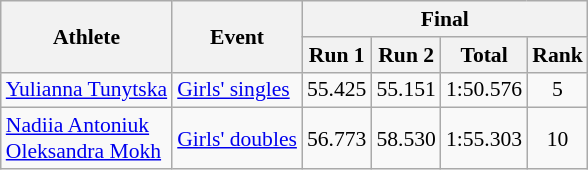<table class="wikitable" style="font-size:90%">
<tr>
<th rowspan="2">Athlete</th>
<th rowspan="2">Event</th>
<th colspan="4">Final</th>
</tr>
<tr>
<th>Run 1</th>
<th>Run 2</th>
<th>Total</th>
<th>Rank</th>
</tr>
<tr>
<td><a href='#'>Yulianna Tunytska</a></td>
<td><a href='#'>Girls' singles</a></td>
<td align="center">55.425</td>
<td align="center">55.151</td>
<td align="center">1:50.576</td>
<td align="center">5</td>
</tr>
<tr>
<td><a href='#'>Nadiia Antoniuk</a><br><a href='#'>Oleksandra Mokh</a></td>
<td><a href='#'>Girls' doubles</a></td>
<td align="center">56.773</td>
<td align="center">58.530</td>
<td align="center">1:55.303</td>
<td align="center">10</td>
</tr>
</table>
